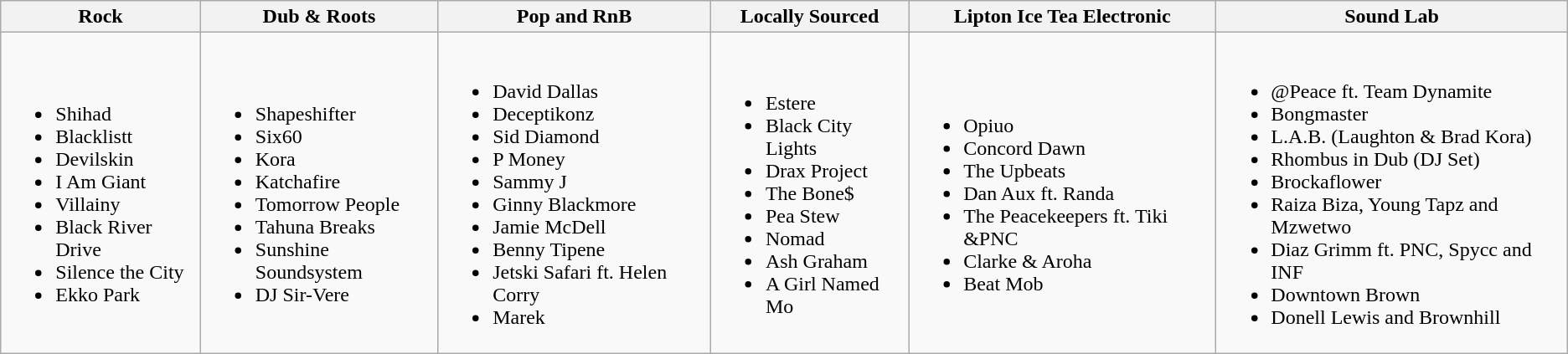<table class="wikitable vertical-align-top">
<tr>
<th>Rock</th>
<th>Dub & Roots</th>
<th>Pop and RnB</th>
<th>Locally Sourced</th>
<th>Lipton Ice Tea Electronic</th>
<th>Sound Lab</th>
</tr>
<tr>
<td><br><ul><li>Shihad</li><li>Blacklistt</li><li>Devilskin</li><li>I Am Giant</li><li>Villainy</li><li>Black River Drive</li><li>Silence the City</li><li>Ekko Park</li></ul></td>
<td><br><ul><li>Shapeshifter</li><li>Six60</li><li>Kora</li><li>Katchafire</li><li>Tomorrow People</li><li>Tahuna Breaks</li><li>Sunshine Soundsystem</li><li>DJ Sir-Vere</li></ul></td>
<td><br><ul><li>David Dallas</li><li>Deceptikonz</li><li>Sid Diamond</li><li>P Money</li><li>Sammy J</li><li>Ginny Blackmore</li><li>Jamie McDell</li><li>Benny Tipene</li><li>Jetski Safari ft. Helen Corry</li><li>Marek</li></ul></td>
<td><br><ul><li>Estere</li><li>Black City Lights</li><li>Drax Project</li><li>The Bone$</li><li>Pea Stew</li><li>Nomad</li><li>Ash Graham</li><li>A Girl Named Mo</li></ul></td>
<td><br><ul><li>Opiuo</li><li>Concord Dawn</li><li>The Upbeats</li><li>Dan Aux ft. Randa</li><li>The Peacekeepers ft. Tiki &PNC</li><li>Clarke & Aroha</li><li>Beat Mob</li></ul></td>
<td><br><ul><li>@Peace ft. Team Dynamite</li><li>Bongmaster</li><li>L.A.B. (Laughton & Brad Kora)</li><li>Rhombus in Dub (DJ Set)</li><li>Brockaflower</li><li>Raiza Biza, Young Tapz and Mzwetwo</li><li>Diaz Grimm ft. PNC, Spycc and INF</li><li>Downtown Brown</li><li>Donell Lewis and Brownhill</li></ul></td>
</tr>
</table>
